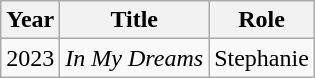<table class="wikitable">
<tr>
<th>Year</th>
<th>Title</th>
<th>Role</th>
</tr>
<tr>
<td>2023</td>
<td><em>In My Dreams</em></td>
<td>Stephanie</td>
</tr>
</table>
